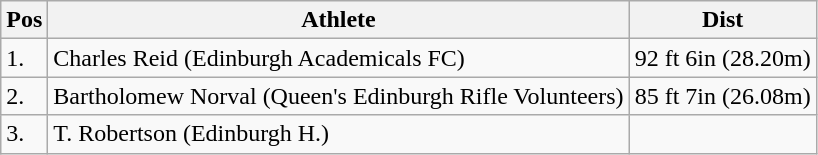<table class="wikitable">
<tr>
<th>Pos</th>
<th>Athlete</th>
<th>Dist</th>
</tr>
<tr>
<td>1.</td>
<td>Charles Reid (Edinburgh Academicals FC)</td>
<td>92 ft 6in (28.20m)</td>
</tr>
<tr>
<td>2.</td>
<td>Bartholomew Norval (Queen's Edinburgh Rifle Volunteers)</td>
<td>85 ft 7in (26.08m)</td>
</tr>
<tr>
<td>3.</td>
<td>T. Robertson (Edinburgh H.)</td>
<td></td>
</tr>
</table>
